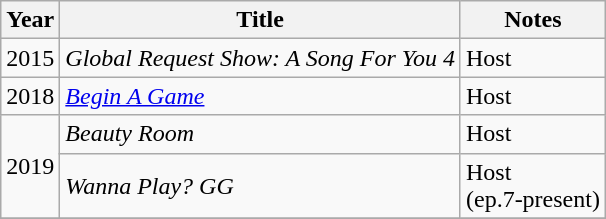<table class="wikitable">
<tr>
<th>Year</th>
<th>Title</th>
<th>Notes</th>
</tr>
<tr>
<td>2015</td>
<td><em>Global Request Show: A Song For You 4</em></td>
<td>Host</td>
</tr>
<tr>
<td>2018</td>
<td><em><a href='#'>Begin A Game</a></em></td>
<td>Host</td>
</tr>
<tr>
<td rowspan="2">2019</td>
<td><em>Beauty Room</em></td>
<td>Host</td>
</tr>
<tr>
<td><em>Wanna Play? GG</em></td>
<td>Host<br>(ep.7-present)</td>
</tr>
<tr>
</tr>
</table>
